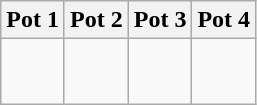<table class="wikitable sortable">
<tr>
<th width=25%>Pot 1</th>
<th width=25%>Pot 2</th>
<th width=25%>Pot 3</th>
<th width=25%>Pot 4</th>
</tr>
<tr>
<td><br><br></td>
<td><br><br></td>
<td><br><br></td>
<td><br><br></td>
</tr>
</table>
